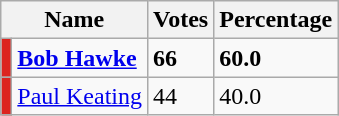<table class="wikitable">
<tr>
<th colspan="2">Name</th>
<th>Votes</th>
<th>Percentage</th>
</tr>
<tr>
<td style="background:#DC241F"></td>
<td><strong><a href='#'>Bob Hawke</a></strong></td>
<td><strong>66</strong></td>
<td><strong>60.0</strong></td>
</tr>
<tr>
<td style="background:#DC241F"></td>
<td><a href='#'>Paul Keating</a></td>
<td>44</td>
<td>40.0</td>
</tr>
</table>
